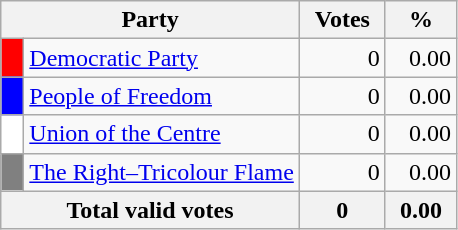<table class="wikitable">
<tr>
<th colspan="2" style="width: 130px">Party</th>
<th style="width: 50px">Votes</th>
<th style="width: 40px">%</th>
</tr>
<tr>
<td style="background-color:red">  </td>
<td style="text-align: left"><a href='#'>Democratic Party</a></td>
<td style="text-align: right">0</td>
<td style="text-align: right">0.00</td>
</tr>
<tr>
<td style="background-color:blue">  </td>
<td style="text-align: left"><a href='#'>People of Freedom</a></td>
<td style="text-align: right">0</td>
<td style="text-align: right">0.00</td>
</tr>
<tr>
<td style="background-color:white">  </td>
<td style="text-align: left"><a href='#'>Union of the Centre</a></td>
<td align="right">0</td>
<td align="right">0.00</td>
</tr>
<tr>
<td style="background-color:grey">  </td>
<td style="text-align: left"><a href='#'>The Right–Tricolour Flame</a></td>
<td align="right">0</td>
<td align="right">0.00</td>
</tr>
<tr bgcolor="white">
<th align="right" colspan=2>Total valid votes</th>
<th align="right">0</th>
<th align="right">0.00</th>
</tr>
</table>
